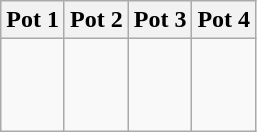<table class="wikitable">
<tr>
<th>Pot 1</th>
<th>Pot 2</th>
<th>Pot 3</th>
<th>Pot 4</th>
</tr>
<tr>
<td style="vertical-align: top;"><br><br><br></td>
<td style="vertical-align: top;"><br><br><br></td>
<td style="vertical-align: top;"><br><br><br></td>
<td style="vertical-align: top;"><br><br><br></td>
</tr>
</table>
